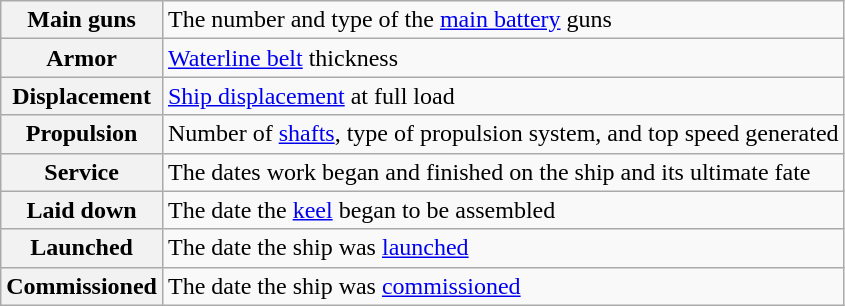<table class="wikitable plainrowheaders">
<tr>
<th scope="row">Main guns</th>
<td>The number and type of the <a href='#'>main battery</a> guns</td>
</tr>
<tr>
<th scope="row">Armor</th>
<td><a href='#'>Waterline belt</a> thickness</td>
</tr>
<tr>
<th scope="row">Displacement</th>
<td><a href='#'>Ship displacement</a> at full load</td>
</tr>
<tr>
<th scope="row">Propulsion</th>
<td>Number of <a href='#'>shafts</a>, type of propulsion system, and top speed generated</td>
</tr>
<tr>
<th scope="row">Service</th>
<td>The dates work began and finished on the ship and its ultimate fate</td>
</tr>
<tr>
<th scope="row">Laid down</th>
<td>The date the <a href='#'>keel</a> began to be assembled</td>
</tr>
<tr>
<th scope="row">Launched</th>
<td>The date the ship was <a href='#'>launched</a></td>
</tr>
<tr>
<th scope="row">Commissioned</th>
<td>The date the ship was <a href='#'>commissioned</a></td>
</tr>
</table>
